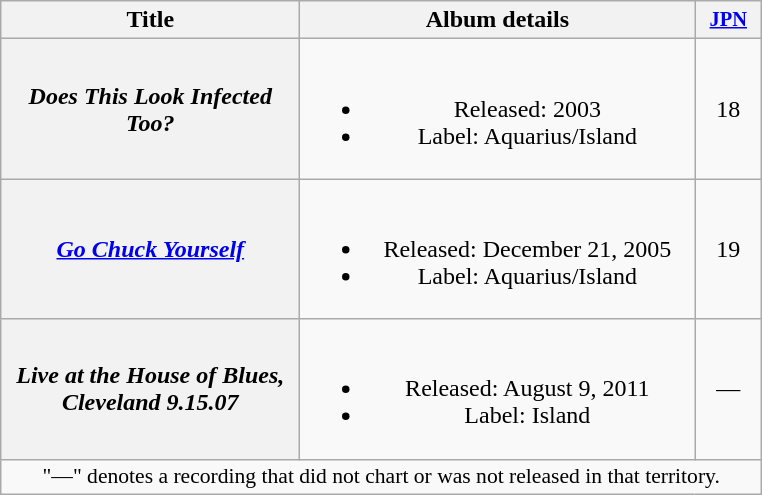<table class="wikitable plainrowheaders" style="text-align:center;" border="1">
<tr>
<th scope="col" style="width:12em;">Title</th>
<th scope="col" style="width:16em;">Album details</th>
<th scope="col" style="width:2.8em;font-size:85%;"><a href='#'>JPN</a><br></th>
</tr>
<tr>
<th scope="row"><em>Does This Look Infected Too?</em></th>
<td><br><ul><li>Released: 2003</li><li>Label: Aquarius/Island</li></ul></td>
<td>18</td>
</tr>
<tr>
<th scope="row"><em><a href='#'>Go Chuck Yourself</a></em></th>
<td><br><ul><li>Released: December 21, 2005</li><li>Label: Aquarius/Island</li></ul></td>
<td>19</td>
</tr>
<tr>
<th scope="row"><em>Live at the House of Blues, Cleveland 9.15.07</em></th>
<td><br><ul><li>Released: August 9, 2011</li><li>Label: Island</li></ul></td>
<td>—</td>
</tr>
<tr>
<td colspan="15" style="font-size:90%">"—" denotes a recording that did not chart or was not released in that territory.</td>
</tr>
</table>
